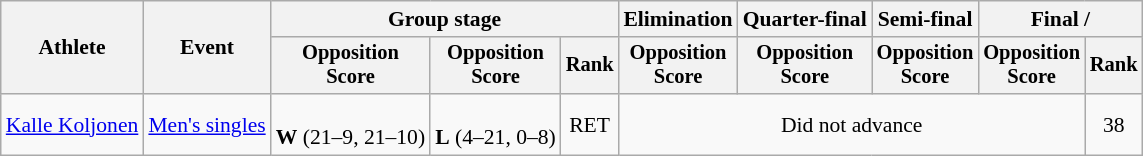<table class="wikitable" style="font-size:90%">
<tr>
<th rowspan="2">Athlete</th>
<th rowspan="2">Event</th>
<th colspan="3">Group stage</th>
<th>Elimination</th>
<th>Quarter-final</th>
<th>Semi-final</th>
<th colspan="2">Final / </th>
</tr>
<tr style="font-size:95%">
<th>Opposition<br>Score</th>
<th>Opposition<br>Score</th>
<th>Rank</th>
<th>Opposition<br>Score</th>
<th>Opposition<br>Score</th>
<th>Opposition<br>Score</th>
<th>Opposition<br>Score</th>
<th>Rank</th>
</tr>
<tr align="center">
<td align="left"><a href='#'>Kalle Koljonen</a></td>
<td align="left"><a href='#'>Men's singles</a></td>
<td><br><strong>W</strong> (21–9, 21–10)</td>
<td><br><strong>L</strong> (4–21, 0–8) </td>
<td>RET</td>
<td colspan=4>Did not advance</td>
<td>38</td>
</tr>
</table>
